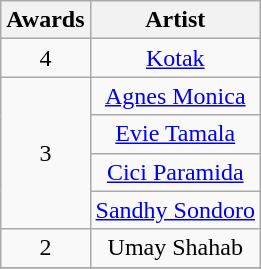<table class="wikitable" style="text-align: center">
<tr>
<th>Awards</th>
<th>Artist</th>
</tr>
<tr>
<td style="text-align:center">4</td>
<td><a href='#'>Kotak</a></td>
</tr>
<tr>
<td rowspan= "4" style="text-align:center">3</td>
<td><a href='#'>Agnes Monica</a></td>
</tr>
<tr>
<td><a href='#'>Evie Tamala</a></td>
</tr>
<tr>
<td><a href='#'>Cici Paramida</a></td>
</tr>
<tr>
<td><a href='#'>Sandhy Sondoro</a></td>
</tr>
<tr>
<td style="text-align:center">2</td>
<td>Umay Shahab</td>
</tr>
<tr>
</tr>
</table>
